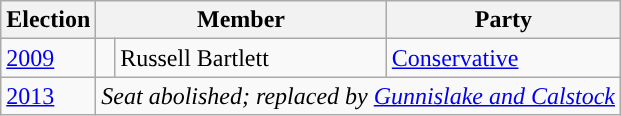<table class="wikitable">
<tr>
<th>Election</th>
<th colspan="2">Member</th>
<th>Party</th>
</tr>
<tr>
<td><a href='#'>2009</a></td>
<td rowspan="1" style="background-color: "></td>
<td rowspan="1">Russell Bartlett</td>
<td rowspan="1"><a href='#'>Conservative</a></td>
</tr>
<tr>
<td><a href='#'>2013</a></td>
<td colspan="3"><em>Seat abolished; replaced by <a href='#'>Gunnislake and Calstock</a></em></td>
</tr>
</table>
